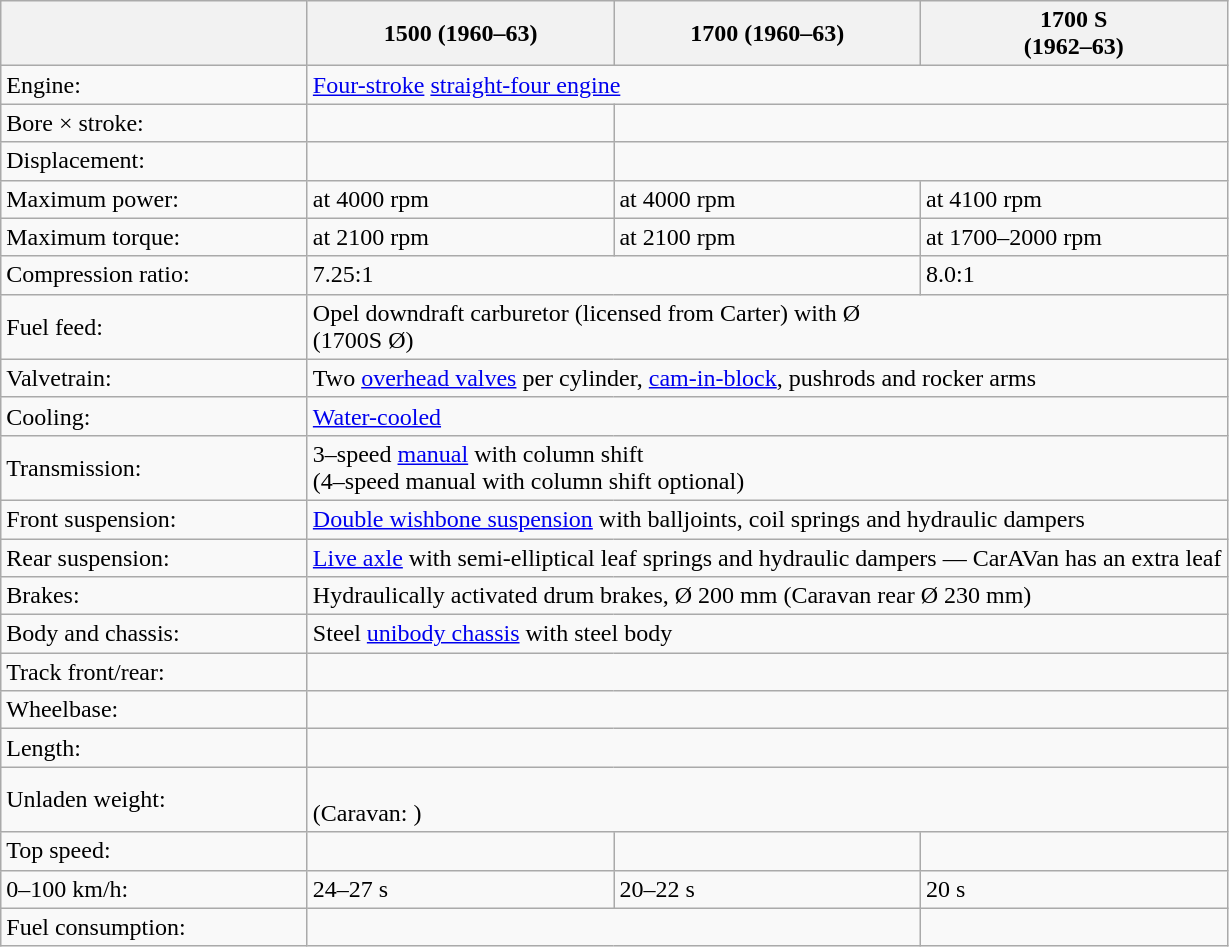<table class="wikitable defaultcenter col1left collapsible">
<tr>
<th width="25%"> </th>
<th width="25%">1500 (1960–63)</th>
<th width="25%">1700 (1960–63)</th>
<th width="25%">1700 S<br> (1962–63)</th>
</tr>
<tr>
<td>Engine:</td>
<td colspan="3"><a href='#'>Four-stroke</a> <a href='#'>straight-four engine</a></td>
</tr>
<tr>
<td>Bore × stroke:</td>
<td></td>
<td colspan="2"></td>
</tr>
<tr>
<td>Displacement:</td>
<td></td>
<td colspan="2"></td>
</tr>
<tr>
<td>Maximum power:</td>
<td> at 4000 rpm</td>
<td> at 4000 rpm</td>
<td> at 4100 rpm</td>
</tr>
<tr>
<td>Maximum torque:</td>
<td> at 2100 rpm</td>
<td> at 2100 rpm</td>
<td> at 1700–2000 rpm</td>
</tr>
<tr>
<td>Compression ratio:</td>
<td colspan="2">7.25:1</td>
<td>8.0:1</td>
</tr>
<tr>
<td>Fuel feed:</td>
<td colspan="3">Opel downdraft carburetor (licensed from Carter) with  Ø<br>(1700S  Ø)</td>
</tr>
<tr>
<td>Valvetrain:</td>
<td colspan="3">Two <a href='#'>overhead valves</a> per cylinder, <a href='#'>cam-in-block</a>, pushrods and rocker arms</td>
</tr>
<tr>
<td>Cooling:</td>
<td colspan="3"><a href='#'>Water-cooled</a></td>
</tr>
<tr>
<td>Transmission:</td>
<td colspan="3">3–speed <a href='#'>manual</a> with column shift<br>(4–speed manual with column shift optional)</td>
</tr>
<tr>
<td>Front suspension:</td>
<td colspan="3"><a href='#'>Double wishbone suspension</a> with balljoints, coil springs and hydraulic dampers</td>
</tr>
<tr>
<td>Rear suspension:</td>
<td colspan="3"><a href='#'>Live axle</a> with semi-elliptical leaf springs and hydraulic dampers — CarAVan has an extra leaf</td>
</tr>
<tr>
<td>Brakes:</td>
<td colspan="3">Hydraulically activated drum brakes, Ø 200 mm (Caravan rear Ø 230 mm)</td>
</tr>
<tr>
<td>Body and chassis:</td>
<td colspan="3">Steel <a href='#'>unibody chassis</a> with steel body</td>
</tr>
<tr>
<td>Track front/rear:</td>
<td colspan="3"></td>
</tr>
<tr>
<td>Wheelbase:</td>
<td colspan="3"></td>
</tr>
<tr>
<td>Length:</td>
<td colspan="3"></td>
</tr>
<tr>
<td>Unladen weight:</td>
<td colspan="3"><br>(Caravan: )</td>
</tr>
<tr>
<td>Top speed:</td>
<td></td>
<td></td>
<td></td>
</tr>
<tr>
<td>0–100 km/h:</td>
<td>24–27 s</td>
<td>20–22 s</td>
<td>20 s</td>
</tr>
<tr>
<td>Fuel consumption:</td>
<td colspan="2"></td>
<td></td>
</tr>
</table>
